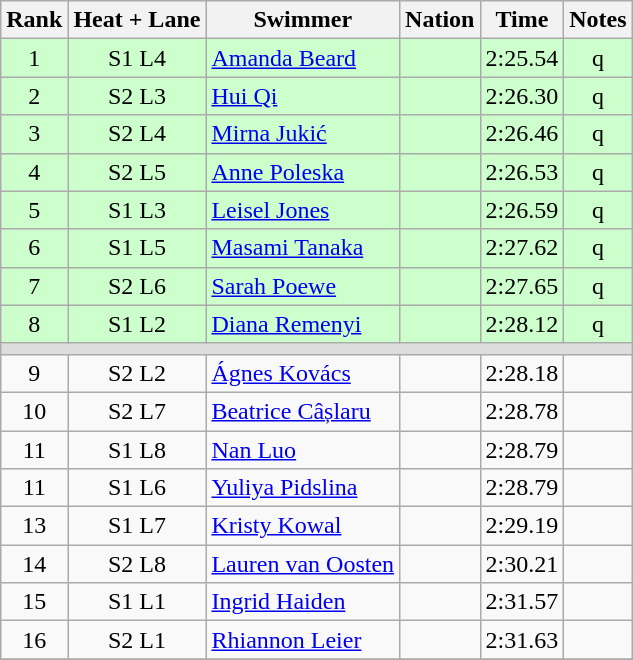<table class="wikitable sortable" style="text-align:center">
<tr>
<th>Rank</th>
<th>Heat + Lane</th>
<th>Swimmer</th>
<th>Nation</th>
<th>Time</th>
<th>Notes</th>
</tr>
<tr bgcolor=ccffcc>
<td>1</td>
<td>S1 L4</td>
<td align=left><a href='#'>Amanda Beard</a></td>
<td align=left></td>
<td>2:25.54</td>
<td>q</td>
</tr>
<tr bgcolor=ccffcc>
<td>2</td>
<td>S2 L3</td>
<td align=left><a href='#'>Hui Qi</a></td>
<td align=left></td>
<td>2:26.30</td>
<td>q</td>
</tr>
<tr bgcolor=ccffcc>
<td>3</td>
<td>S2 L4</td>
<td align=left><a href='#'>Mirna Jukić</a></td>
<td align=left></td>
<td>2:26.46</td>
<td>q</td>
</tr>
<tr bgcolor=ccffcc>
<td>4</td>
<td>S2 L5</td>
<td align=left><a href='#'>Anne Poleska</a></td>
<td align=left></td>
<td>2:26.53</td>
<td>q</td>
</tr>
<tr bgcolor=ccffcc>
<td>5</td>
<td>S1 L3</td>
<td align=left><a href='#'>Leisel Jones</a></td>
<td align=left></td>
<td>2:26.59</td>
<td>q</td>
</tr>
<tr bgcolor=ccffcc>
<td>6</td>
<td>S1 L5</td>
<td align=left><a href='#'>Masami Tanaka</a></td>
<td align=left></td>
<td>2:27.62</td>
<td>q</td>
</tr>
<tr bgcolor=ccffcc>
<td>7</td>
<td>S2 L6</td>
<td align=left><a href='#'>Sarah Poewe</a></td>
<td align=left></td>
<td>2:27.65</td>
<td>q</td>
</tr>
<tr bgcolor=ccffcc>
<td>8</td>
<td>S1 L2</td>
<td align=left><a href='#'>Diana Remenyi</a></td>
<td align=left></td>
<td>2:28.12</td>
<td>q</td>
</tr>
<tr bgcolor=#DDDDDD>
<td colspan=6></td>
</tr>
<tr>
<td>9</td>
<td>S2 L2</td>
<td align=left><a href='#'>Ágnes Kovács</a></td>
<td align=left></td>
<td>2:28.18</td>
<td></td>
</tr>
<tr>
<td>10</td>
<td>S2 L7</td>
<td align=left><a href='#'>Beatrice Câșlaru</a></td>
<td align=left></td>
<td>2:28.78</td>
<td></td>
</tr>
<tr>
<td>11</td>
<td>S1 L8</td>
<td align=left><a href='#'>Nan Luo</a></td>
<td align=left></td>
<td>2:28.79</td>
<td></td>
</tr>
<tr>
<td>11</td>
<td>S1 L6</td>
<td align=left><a href='#'>Yuliya Pidslina</a></td>
<td align=left></td>
<td>2:28.79</td>
<td></td>
</tr>
<tr>
<td>13</td>
<td>S1 L7</td>
<td align=left><a href='#'>Kristy Kowal</a></td>
<td align=left></td>
<td>2:29.19</td>
<td></td>
</tr>
<tr>
<td>14</td>
<td>S2 L8</td>
<td align=left><a href='#'>Lauren van Oosten</a></td>
<td align=left></td>
<td>2:30.21</td>
<td></td>
</tr>
<tr>
<td>15</td>
<td>S1 L1</td>
<td align=left><a href='#'>Ingrid Haiden</a></td>
<td align=left></td>
<td>2:31.57</td>
<td></td>
</tr>
<tr>
<td>16</td>
<td>S2 L1</td>
<td align=left><a href='#'>Rhiannon Leier</a></td>
<td align=left></td>
<td>2:31.63</td>
<td></td>
</tr>
<tr>
</tr>
</table>
